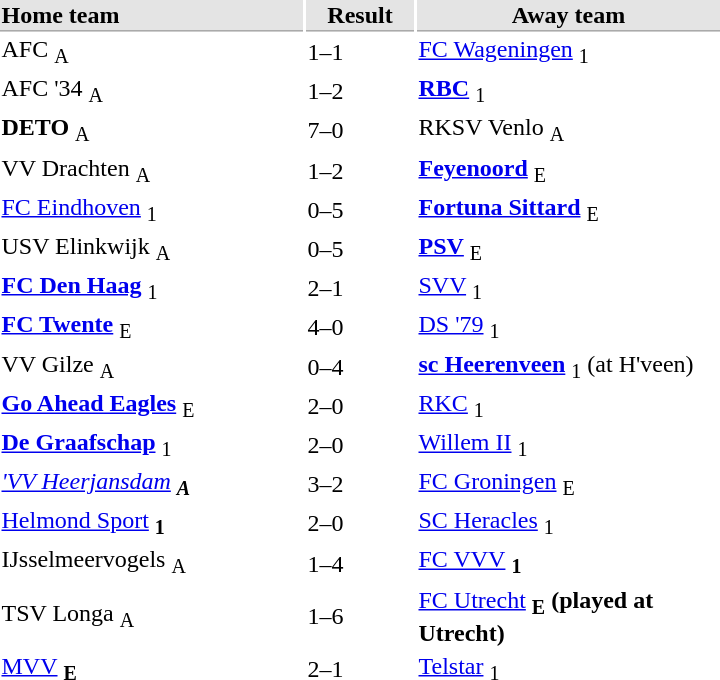<table>
<tr bgcolor="#E4E4E4">
<th style="border-bottom:1px solid #AAAAAA" width="200" align="left">Home team</th>
<th style="border-bottom:1px solid #AAAAAA" width="70" align="center">Result</th>
<th style="border-bottom:1px solid #AAAAAA" width="200">Away team</th>
</tr>
<tr>
<td>AFC <sub>A</sub></td>
<td>1–1</td>
<td><a href='#'>FC Wageningen</a> <sub>1</sub></td>
</tr>
<tr>
<td>AFC '34 <sub>A</sub></td>
<td>1–2</td>
<td><strong><a href='#'>RBC</a></strong> <sub>1</sub></td>
</tr>
<tr>
<td><strong>DETO</strong> <sub>A</sub></td>
<td>7–0</td>
<td>RKSV Venlo <sub>A</sub></td>
</tr>
<tr>
<td>VV Drachten <sub>A</sub></td>
<td>1–2</td>
<td><strong><a href='#'>Feyenoord</a></strong> <sub>E</sub></td>
</tr>
<tr>
<td><a href='#'>FC Eindhoven</a> <sub>1</sub></td>
<td>0–5</td>
<td><strong><a href='#'>Fortuna Sittard</a></strong> <sub>E</sub></td>
</tr>
<tr>
<td>USV Elinkwijk <sub>A</sub></td>
<td>0–5</td>
<td><strong><a href='#'>PSV</a></strong> <sub>E</sub></td>
</tr>
<tr>
<td><strong><a href='#'>FC Den Haag</a></strong> <sub>1</sub></td>
<td>2–1</td>
<td><a href='#'>SVV</a> <sub>1</sub></td>
</tr>
<tr>
<td><strong><a href='#'>FC Twente</a></strong> <sub>E</sub></td>
<td>4–0</td>
<td><a href='#'>DS '79</a> <sub>1</sub></td>
</tr>
<tr>
<td>VV Gilze <sub>A</sub></td>
<td>0–4</td>
<td><strong><a href='#'>sc Heerenveen</a></strong> <sub>1</sub> (at H'veen)</td>
</tr>
<tr>
<td><strong><a href='#'>Go Ahead Eagles</a></strong> <sub>E</sub></td>
<td>2–0</td>
<td><a href='#'>RKC</a> <sub>1</sub></td>
</tr>
<tr>
<td><strong><a href='#'>De Graafschap</a></strong> <sub>1</sub></td>
<td>2–0</td>
<td><a href='#'>Willem II</a> <sub>1</sub></td>
</tr>
<tr>
<td><em><a href='#'>'VV Heerjansdam</a><strong> <sub>A</sub></td>
<td>3–2</td>
<td><a href='#'>FC Groningen</a> <sub>E</sub></td>
</tr>
<tr>
<td></strong><a href='#'>Helmond Sport</a><strong> <sub>1</sub></td>
<td>2–0</td>
<td><a href='#'>SC Heracles</a> <sub>1</sub></td>
</tr>
<tr>
<td>IJsselmeervogels <sub>A</sub></td>
<td>1–4</td>
<td></strong><a href='#'>FC VVV</a><strong> <sub>1</sub></td>
</tr>
<tr>
<td>TSV Longa <sub>A</sub></td>
<td>1–6</td>
<td></strong><a href='#'>FC Utrecht</a><strong> <sub>E</sub> (played at Utrecht)</td>
</tr>
<tr>
<td></strong><a href='#'>MVV</a><strong> <sub>E</sub></td>
<td>2–1</td>
<td><a href='#'>Telstar</a> <sub>1</sub></td>
</tr>
</table>
